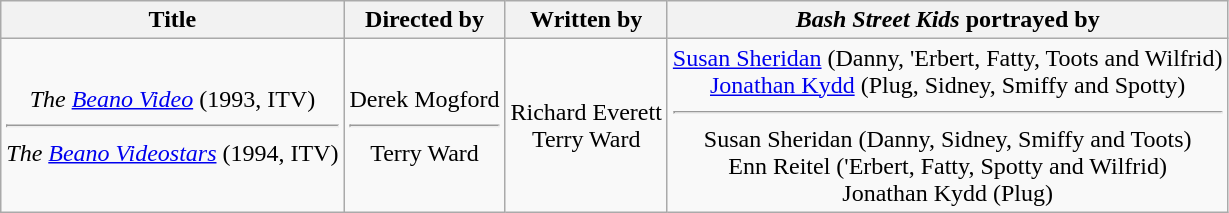<table class="wikitable" style="text-align: center;">
<tr>
<th>Title</th>
<th>Directed by</th>
<th>Written by</th>
<th><em>Bash Street Kids</em> portrayed by</th>
</tr>
<tr>
<td><em>The <a href='#'>Beano Video</a></em> (1993, ITV)<hr><em>The <a href='#'>Beano Videostars</a></em> (1994, ITV)</td>
<td>Derek Mogford<hr>Terry Ward</td>
<td>Richard Everett<br>Terry Ward</td>
<td><a href='#'>Susan Sheridan</a> (Danny, 'Erbert, Fatty, Toots and Wilfrid)<br><a href='#'>Jonathan Kydd</a> (Plug, Sidney, Smiffy and Spotty)<hr>Susan Sheridan (Danny, Sidney, Smiffy and Toots)<br>Enn Reitel ('Erbert, Fatty, Spotty and Wilfrid)<br>Jonathan Kydd (Plug)</td>
</tr>
</table>
